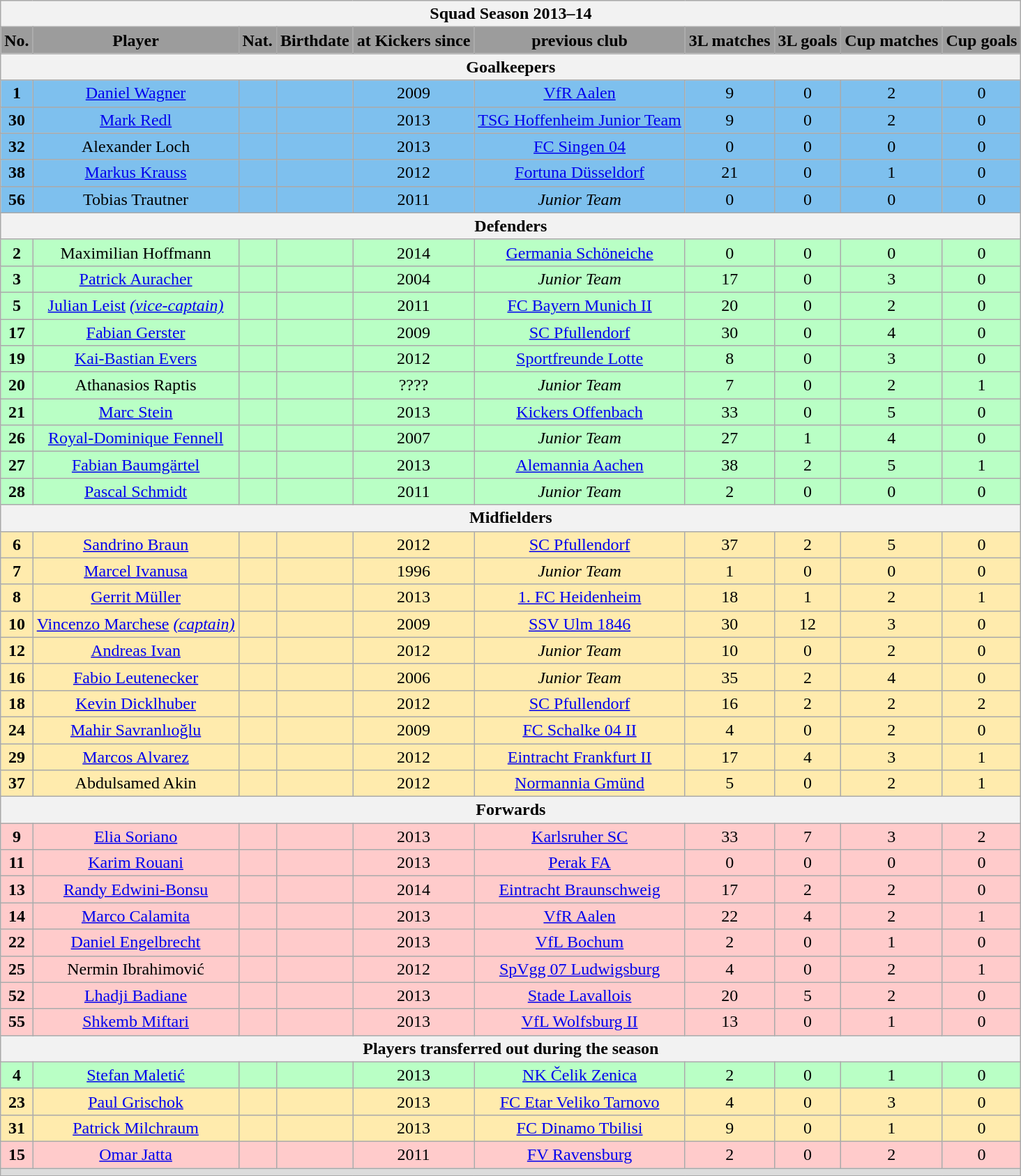<table class="wikitable">
<tr align="center" style="background:#DCDCDC">
<th colspan="12">Squad Season 2013–14</th>
</tr>
<tr align="center" style="background:#9C9C9C">
<td><strong>No.</strong></td>
<td><strong>Player</strong></td>
<td><strong>Nat.</strong></td>
<td><strong>Birthdate</strong></td>
<td><strong>at Kickers since</strong></td>
<td><strong>previous club</strong></td>
<td><strong>3L matches</strong></td>
<td><strong>3L goals</strong></td>
<td><strong>Cup matches</strong></td>
<td><strong>Cup goals</strong></td>
</tr>
<tr align="center" style="background:#DCDCDC">
<th colspan="12">Goalkeepers</th>
</tr>
<tr align="center" style="background:#7EC0EE">
<td><strong>1</strong></td>
<td><a href='#'>Daniel Wagner</a></td>
<td></td>
<td></td>
<td>2009</td>
<td><a href='#'>VfR Aalen</a></td>
<td>9</td>
<td>0</td>
<td>2</td>
<td>0</td>
</tr>
<tr align="center" style="background:#7EC0EE">
<td><strong>30</strong></td>
<td><a href='#'>Mark Redl</a></td>
<td></td>
<td></td>
<td>2013</td>
<td><a href='#'>TSG Hoffenheim Junior Team</a></td>
<td>9</td>
<td>0</td>
<td>2</td>
<td>0</td>
</tr>
<tr align="center" style="background:#7EC0EE">
<td><strong>32</strong></td>
<td>Alexander Loch</td>
<td></td>
<td></td>
<td>2013</td>
<td><a href='#'>FC Singen 04</a></td>
<td>0</td>
<td>0</td>
<td>0</td>
<td>0</td>
</tr>
<tr align="center" style="background:#7EC0EE">
<td><strong>38</strong></td>
<td><a href='#'>Markus Krauss</a></td>
<td></td>
<td></td>
<td>2012</td>
<td><a href='#'>Fortuna Düsseldorf</a></td>
<td>21</td>
<td>0</td>
<td>1</td>
<td>0</td>
</tr>
<tr align="center" style="background:#7EC0EE">
<td><strong>56</strong></td>
<td>Tobias Trautner</td>
<td></td>
<td></td>
<td>2011</td>
<td><em>Junior Team</em></td>
<td>0</td>
<td>0</td>
<td>0</td>
<td>0</td>
</tr>
<tr align="center" style="background:#DCDCDC">
<th colspan="12">Defenders</th>
</tr>
<tr align="center" style="background:#B9FFC5">
<td><strong>2</strong></td>
<td>Maximilian Hoffmann</td>
<td></td>
<td></td>
<td>2014</td>
<td><a href='#'>Germania Schöneiche</a></td>
<td>0</td>
<td>0</td>
<td>0</td>
<td>0</td>
</tr>
<tr align="center" style="background:#B9FFC5">
<td><strong>3</strong></td>
<td><a href='#'>Patrick Auracher</a></td>
<td></td>
<td></td>
<td>2004</td>
<td><em>Junior Team</em></td>
<td>17</td>
<td>0</td>
<td>3</td>
<td>0</td>
</tr>
<tr align="center" style="background:#B9FFC5">
<td><strong>5</strong></td>
<td><a href='#'>Julian Leist</a> <em><a href='#'>(vice-captain)</a></em></td>
<td></td>
<td></td>
<td>2011</td>
<td><a href='#'>FC Bayern Munich II</a></td>
<td>20</td>
<td>0</td>
<td>2</td>
<td>0</td>
</tr>
<tr align="center" style="background:#B9FFC5">
<td><strong>17</strong></td>
<td><a href='#'>Fabian Gerster</a></td>
<td></td>
<td></td>
<td>2009</td>
<td><a href='#'>SC Pfullendorf</a></td>
<td>30</td>
<td>0</td>
<td>4</td>
<td>0</td>
</tr>
<tr align="center" style="background:#B9FFC5">
<td><strong>19</strong></td>
<td><a href='#'>Kai-Bastian Evers</a></td>
<td></td>
<td></td>
<td>2012</td>
<td><a href='#'>Sportfreunde Lotte</a></td>
<td>8</td>
<td>0</td>
<td>3</td>
<td>0</td>
</tr>
<tr align="center" style="background:#B9FFC5">
<td><strong>20</strong></td>
<td>Athanasios Raptis</td>
<td></td>
<td></td>
<td>????</td>
<td><em>Junior Team</em></td>
<td>7</td>
<td>0</td>
<td>2</td>
<td>1</td>
</tr>
<tr align="center" style="background:#B9FFC5">
<td><strong>21</strong></td>
<td><a href='#'>Marc Stein</a></td>
<td></td>
<td></td>
<td>2013</td>
<td><a href='#'>Kickers Offenbach</a></td>
<td>33</td>
<td>0</td>
<td>5</td>
<td>0</td>
</tr>
<tr align="center" style="background:#B9FFC5">
<td><strong>26</strong></td>
<td><a href='#'>Royal-Dominique Fennell</a></td>
<td></td>
<td></td>
<td>2007</td>
<td><em>Junior Team</em></td>
<td>27</td>
<td>1</td>
<td>4</td>
<td>0</td>
</tr>
<tr align="center" style="background:#B9FFC5">
<td><strong>27</strong></td>
<td><a href='#'>Fabian Baumgärtel</a></td>
<td></td>
<td></td>
<td>2013</td>
<td><a href='#'>Alemannia Aachen</a></td>
<td>38</td>
<td>2</td>
<td>5</td>
<td>1</td>
</tr>
<tr align="center" style="background:#B9FFC5">
<td><strong>28</strong></td>
<td><a href='#'>Pascal Schmidt</a></td>
<td></td>
<td></td>
<td>2011</td>
<td><em>Junior Team</em></td>
<td>2</td>
<td>0</td>
<td>0</td>
<td>0</td>
</tr>
<tr align="center" style="background:#DCDCDC">
<th colspan="12">Midfielders</th>
</tr>
<tr align="center" style="background:#FFEBAD">
<td><strong>6</strong></td>
<td><a href='#'>Sandrino Braun</a></td>
<td></td>
<td></td>
<td>2012</td>
<td><a href='#'>SC Pfullendorf</a></td>
<td>37</td>
<td>2</td>
<td>5</td>
<td>0</td>
</tr>
<tr align="center" style="background:#FFEBAD">
<td><strong>7</strong></td>
<td><a href='#'>Marcel Ivanusa</a></td>
<td></td>
<td></td>
<td>1996</td>
<td><em>Junior Team</em></td>
<td>1</td>
<td>0</td>
<td>0</td>
<td>0</td>
</tr>
<tr align="center" style="background:#FFEBAD">
<td><strong>8</strong></td>
<td><a href='#'>Gerrit Müller</a></td>
<td></td>
<td></td>
<td>2013</td>
<td><a href='#'>1. FC Heidenheim</a></td>
<td>18</td>
<td>1</td>
<td>2</td>
<td>1</td>
</tr>
<tr align="center" style="background:#FFEBAD">
<td><strong>10</strong></td>
<td><a href='#'>Vincenzo Marchese</a> <em><a href='#'>(captain)</a></em></td>
<td></td>
<td></td>
<td>2009</td>
<td><a href='#'>SSV Ulm 1846</a></td>
<td>30</td>
<td>12</td>
<td>3</td>
<td>0</td>
</tr>
<tr align="center" style="background:#FFEBAD">
<td><strong>12</strong></td>
<td><a href='#'>Andreas Ivan</a></td>
<td></td>
<td></td>
<td>2012</td>
<td><em>Junior Team</em></td>
<td>10</td>
<td>0</td>
<td>2</td>
<td>0</td>
</tr>
<tr align="center" style="background:#FFEBAD">
<td><strong>16</strong></td>
<td><a href='#'>Fabio Leutenecker</a></td>
<td></td>
<td></td>
<td>2006</td>
<td><em>Junior Team</em></td>
<td>35</td>
<td>2</td>
<td>4</td>
<td>0</td>
</tr>
<tr align="center" style="background:#FFEBAD">
<td><strong>18</strong></td>
<td><a href='#'>Kevin Dicklhuber</a></td>
<td></td>
<td></td>
<td>2012</td>
<td><a href='#'>SC Pfullendorf</a></td>
<td>16</td>
<td>2</td>
<td>2</td>
<td>2</td>
</tr>
<tr align="center" style="background:#FFEBAD">
<td><strong>24</strong></td>
<td><a href='#'>Mahir Savranlıoğlu</a></td>
<td></td>
<td></td>
<td>2009</td>
<td><a href='#'>FC Schalke 04 II</a></td>
<td>4</td>
<td>0</td>
<td>2</td>
<td>0</td>
</tr>
<tr align="center" style="background:#FFEBAD">
<td><strong>29</strong></td>
<td><a href='#'>Marcos Alvarez</a></td>
<td></td>
<td></td>
<td>2012</td>
<td><a href='#'>Eintracht Frankfurt II</a></td>
<td>17</td>
<td>4</td>
<td>3</td>
<td>1</td>
</tr>
<tr align="center" style="background:#FFEBAD">
<td><strong>37</strong></td>
<td>Abdulsamed Akin</td>
<td></td>
<td></td>
<td>2012</td>
<td><a href='#'>Normannia Gmünd</a></td>
<td>5</td>
<td>0</td>
<td>2</td>
<td>1</td>
</tr>
<tr align="center" style="background:#DCDCDC">
<th colspan="12">Forwards</th>
</tr>
<tr align="center" style="background:#FFCBCB">
<td><strong>9</strong></td>
<td><a href='#'>Elia Soriano</a></td>
<td></td>
<td></td>
<td>2013</td>
<td><a href='#'>Karlsruher SC</a></td>
<td>33</td>
<td>7</td>
<td>3</td>
<td>2</td>
</tr>
<tr align="center" style="background:#FFCBCB">
<td><strong>11</strong></td>
<td><a href='#'>Karim Rouani</a></td>
<td></td>
<td></td>
<td>2013</td>
<td><a href='#'>Perak FA</a></td>
<td>0</td>
<td>0</td>
<td>0</td>
<td>0</td>
</tr>
<tr align="center" style="background:#FFCBCB">
<td><strong>13</strong></td>
<td><a href='#'>Randy Edwini-Bonsu</a></td>
<td></td>
<td></td>
<td>2014</td>
<td><a href='#'>Eintracht Braunschweig</a></td>
<td>17</td>
<td>2</td>
<td>2</td>
<td>0</td>
</tr>
<tr align="center" style="background:#FFCBCB">
<td><strong>14</strong></td>
<td><a href='#'>Marco Calamita</a></td>
<td></td>
<td></td>
<td>2013</td>
<td><a href='#'>VfR Aalen</a></td>
<td>22</td>
<td>4</td>
<td>2</td>
<td>1</td>
</tr>
<tr align="center" style="background:#FFCBCB">
<td><strong>22</strong></td>
<td><a href='#'>Daniel Engelbrecht</a></td>
<td></td>
<td></td>
<td>2013</td>
<td><a href='#'>VfL Bochum</a></td>
<td>2</td>
<td>0</td>
<td>1</td>
<td>0</td>
</tr>
<tr align="center" style="background:#FFCBCB">
<td><strong>25</strong></td>
<td>Nermin Ibrahimović</td>
<td></td>
<td></td>
<td>2012</td>
<td><a href='#'>SpVgg 07 Ludwigsburg</a></td>
<td>4</td>
<td>0</td>
<td>2</td>
<td>1</td>
</tr>
<tr align="center" style="background:#FFCBCB">
<td><strong>52</strong></td>
<td><a href='#'>Lhadji Badiane</a></td>
<td></td>
<td></td>
<td>2013</td>
<td><a href='#'>Stade Lavallois</a></td>
<td>20</td>
<td>5</td>
<td>2</td>
<td>0</td>
</tr>
<tr align="center" style="background:#FFCBCB">
<td><strong>55</strong></td>
<td><a href='#'>Shkemb Miftari</a></td>
<td></td>
<td></td>
<td>2013</td>
<td><a href='#'>VfL Wolfsburg II</a></td>
<td>13</td>
<td>0</td>
<td>1</td>
<td>0</td>
</tr>
<tr style="text-align:center; background:#dcdcdc;">
<th colspan="12">Players transferred out during the season</th>
</tr>
<tr align="center" style="background:#B9FFC5">
<td><strong>4</strong></td>
<td><a href='#'>Stefan Maletić</a></td>
<td></td>
<td></td>
<td>2013</td>
<td><a href='#'>NK Čelik Zenica</a></td>
<td>2</td>
<td>0</td>
<td>1</td>
<td>0</td>
</tr>
<tr align="center" style="background:#FFEBAD">
<td><strong>23</strong></td>
<td><a href='#'>Paul Grischok</a></td>
<td></td>
<td></td>
<td>2013</td>
<td><a href='#'>FC Etar Veliko Tarnovo</a></td>
<td>4</td>
<td>0</td>
<td>3</td>
<td>0</td>
</tr>
<tr align="center" style="background:#FFEBAD">
<td><strong>31</strong></td>
<td><a href='#'>Patrick Milchraum</a></td>
<td></td>
<td></td>
<td>2013</td>
<td><a href='#'>FC Dinamo Tbilisi</a></td>
<td>9</td>
<td>0</td>
<td>1</td>
<td>0</td>
</tr>
<tr align="center" style="background:#FFCBCB">
<td><strong>15</strong></td>
<td><a href='#'>Omar Jatta</a></td>
<td></td>
<td></td>
<td>2011</td>
<td><a href='#'>FV Ravensburg</a></td>
<td>2</td>
<td>0</td>
<td>2</td>
<td>0</td>
</tr>
<tr align="left" style="background:#DCDCDC">
<td colspan="12"></td>
</tr>
<tr>
</tr>
</table>
